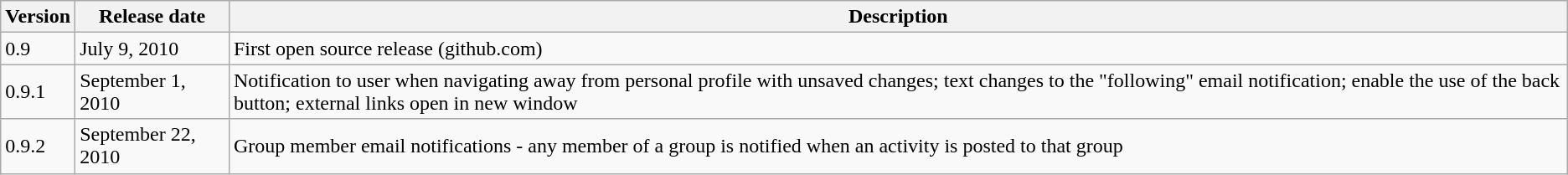<table class="wikitable">
<tr>
<th>Version</th>
<th>Release date</th>
<th>Description</th>
</tr>
<tr>
<td>0.9</td>
<td>July 9, 2010</td>
<td>First open source release (github.com)</td>
</tr>
<tr>
<td>0.9.1</td>
<td>September 1, 2010</td>
<td>Notification to user when navigating away from personal profile with unsaved changes; text changes to the "following" email notification; enable the use of the back button; external links open in new window</td>
</tr>
<tr>
<td>0.9.2</td>
<td>September 22, 2010</td>
<td>Group member email notifications - any member of a group is notified when an activity is posted to that group</td>
</tr>
</table>
